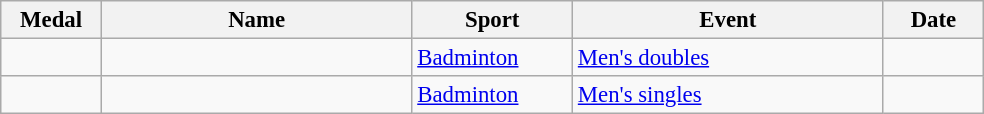<table class="wikitable sortable" style="font-size:95%">
<tr>
<th width=60>Medal</th>
<th width=200>Name</th>
<th width=100>Sport</th>
<th width=200>Event</th>
<th width=60>Date</th>
</tr>
<tr>
<td></td>
<td><br></td>
<td><a href='#'>Badminton</a></td>
<td><a href='#'>Men's doubles</a></td>
<td></td>
</tr>
<tr>
<td></td>
<td></td>
<td><a href='#'>Badminton</a></td>
<td><a href='#'>Men's singles</a></td>
<td></td>
</tr>
</table>
